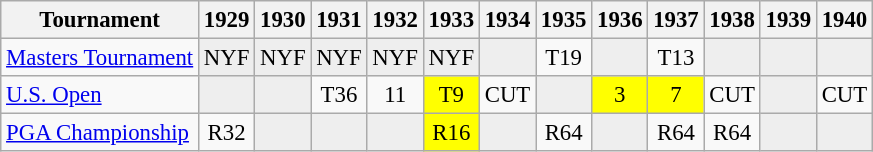<table class="wikitable" style="font-size:95%;text-align:center;">
<tr>
<th>Tournament</th>
<th>1929</th>
<th>1930</th>
<th>1931</th>
<th>1932</th>
<th>1933</th>
<th>1934</th>
<th>1935</th>
<th>1936</th>
<th>1937</th>
<th>1938</th>
<th>1939</th>
<th>1940</th>
</tr>
<tr>
<td align=left><a href='#'>Masters Tournament</a></td>
<td style="background:#eeeeee;">NYF</td>
<td style="background:#eeeeee;">NYF</td>
<td style="background:#eeeeee;">NYF</td>
<td style="background:#eeeeee;">NYF</td>
<td style="background:#eeeeee;">NYF</td>
<td style="background:#eeeeee;"></td>
<td>T19</td>
<td style="background:#eeeeee;"></td>
<td>T13</td>
<td style="background:#eeeeee;"></td>
<td style="background:#eeeeee;"></td>
<td style="background:#eeeeee;"></td>
</tr>
<tr>
<td align=left><a href='#'>U.S. Open</a></td>
<td style="background:#eeeeee;"></td>
<td style="background:#eeeeee;"></td>
<td>T36</td>
<td>11</td>
<td style="background:yellow;">T9</td>
<td>CUT</td>
<td style="background:#eeeeee;"></td>
<td style="background:yellow;">3</td>
<td style="background:yellow;">7</td>
<td>CUT</td>
<td style="background:#eeeeee;"></td>
<td>CUT</td>
</tr>
<tr>
<td align=left><a href='#'>PGA Championship</a></td>
<td>R32</td>
<td style="background:#eeeeee;"></td>
<td style="background:#eeeeee;"></td>
<td style="background:#eeeeee;"></td>
<td style="background:yellow;">R16</td>
<td style="background:#eeeeee;"></td>
<td>R64</td>
<td style="background:#eeeeee;"></td>
<td>R64</td>
<td>R64</td>
<td style="background:#eeeeee;"></td>
<td style="background:#eeeeee;"></td>
</tr>
</table>
